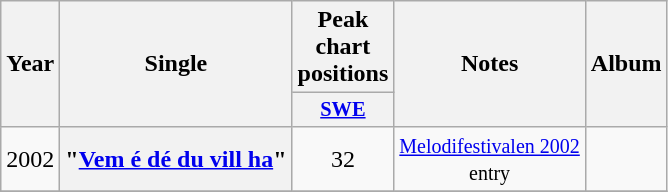<table class="wikitable plainrowheaders" style="text-align:center;" border="1">
<tr>
<th scope="col" rowspan="2">Year</th>
<th scope="col" rowspan="2">Single</th>
<th scope="col" colspan="1">Peak chart positions</th>
<th scope="col" rowspan="2">Notes</th>
<th scope="col" rowspan="2">Album</th>
</tr>
<tr>
<th scope="col" style="width:3em;font-size:85%;"><a href='#'>SWE</a></th>
</tr>
<tr>
<td rowspan=1>2002</td>
<th scope="row">"<a href='#'>Vem é dé du vill ha</a>" </th>
<td>32</td>
<td><small><a href='#'>Melodifestivalen 2002</a> <br> entry </small></td>
<td></td>
</tr>
<tr>
</tr>
</table>
